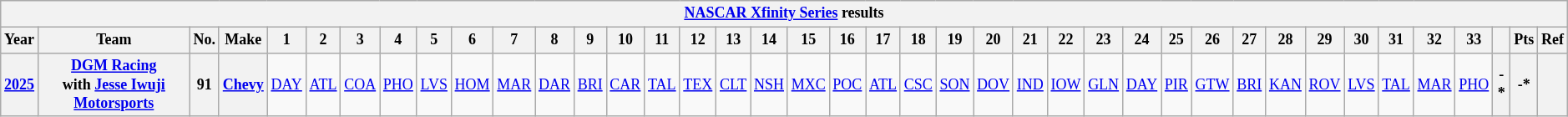<table class="wikitable" style="text-align:center; font-size:75%">
<tr>
<th colspan=40><a href='#'>NASCAR Xfinity Series</a> results</th>
</tr>
<tr>
<th>Year</th>
<th>Team</th>
<th>No.</th>
<th>Make</th>
<th>1</th>
<th>2</th>
<th>3</th>
<th>4</th>
<th>5</th>
<th>6</th>
<th>7</th>
<th>8</th>
<th>9</th>
<th>10</th>
<th>11</th>
<th>12</th>
<th>13</th>
<th>14</th>
<th>15</th>
<th>16</th>
<th>17</th>
<th>18</th>
<th>19</th>
<th>20</th>
<th>21</th>
<th>22</th>
<th>23</th>
<th>24</th>
<th>25</th>
<th>26</th>
<th>27</th>
<th>28</th>
<th>29</th>
<th>30</th>
<th>31</th>
<th>32</th>
<th>33</th>
<th></th>
<th>Pts</th>
<th>Ref</th>
</tr>
<tr>
<th><a href='#'>2025</a></th>
<th><a href='#'>DGM Racing</a> <br> with <a href='#'>Jesse Iwuji Motorsports</a></th>
<th>91</th>
<th><a href='#'>Chevy</a></th>
<td><a href='#'>DAY</a></td>
<td><a href='#'>ATL</a></td>
<td><a href='#'>COA</a></td>
<td><a href='#'>PHO</a></td>
<td><a href='#'>LVS</a></td>
<td><a href='#'>HOM</a></td>
<td><a href='#'>MAR</a></td>
<td><a href='#'>DAR</a></td>
<td><a href='#'>BRI</a></td>
<td><a href='#'>CAR</a></td>
<td><a href='#'>TAL</a></td>
<td><a href='#'>TEX</a></td>
<td><a href='#'>CLT</a></td>
<td><a href='#'>NSH</a></td>
<td><a href='#'>MXC</a></td>
<td><a href='#'>POC</a></td>
<td><a href='#'>ATL</a></td>
<td><a href='#'>CSC</a></td>
<td><a href='#'>SON</a></td>
<td><a href='#'>DOV</a></td>
<td><a href='#'>IND</a></td>
<td><a href='#'>IOW</a></td>
<td><a href='#'>GLN</a></td>
<td><a href='#'>DAY</a></td>
<td><a href='#'>PIR</a></td>
<td><a href='#'>GTW</a></td>
<td><a href='#'>BRI</a></td>
<td><a href='#'>KAN</a></td>
<td><a href='#'>ROV</a></td>
<td><a href='#'>LVS</a></td>
<td><a href='#'>TAL</a></td>
<td><a href='#'>MAR</a></td>
<td><a href='#'>PHO</a></td>
<th>-*</th>
<th>-*</th>
<th></th>
</tr>
</table>
